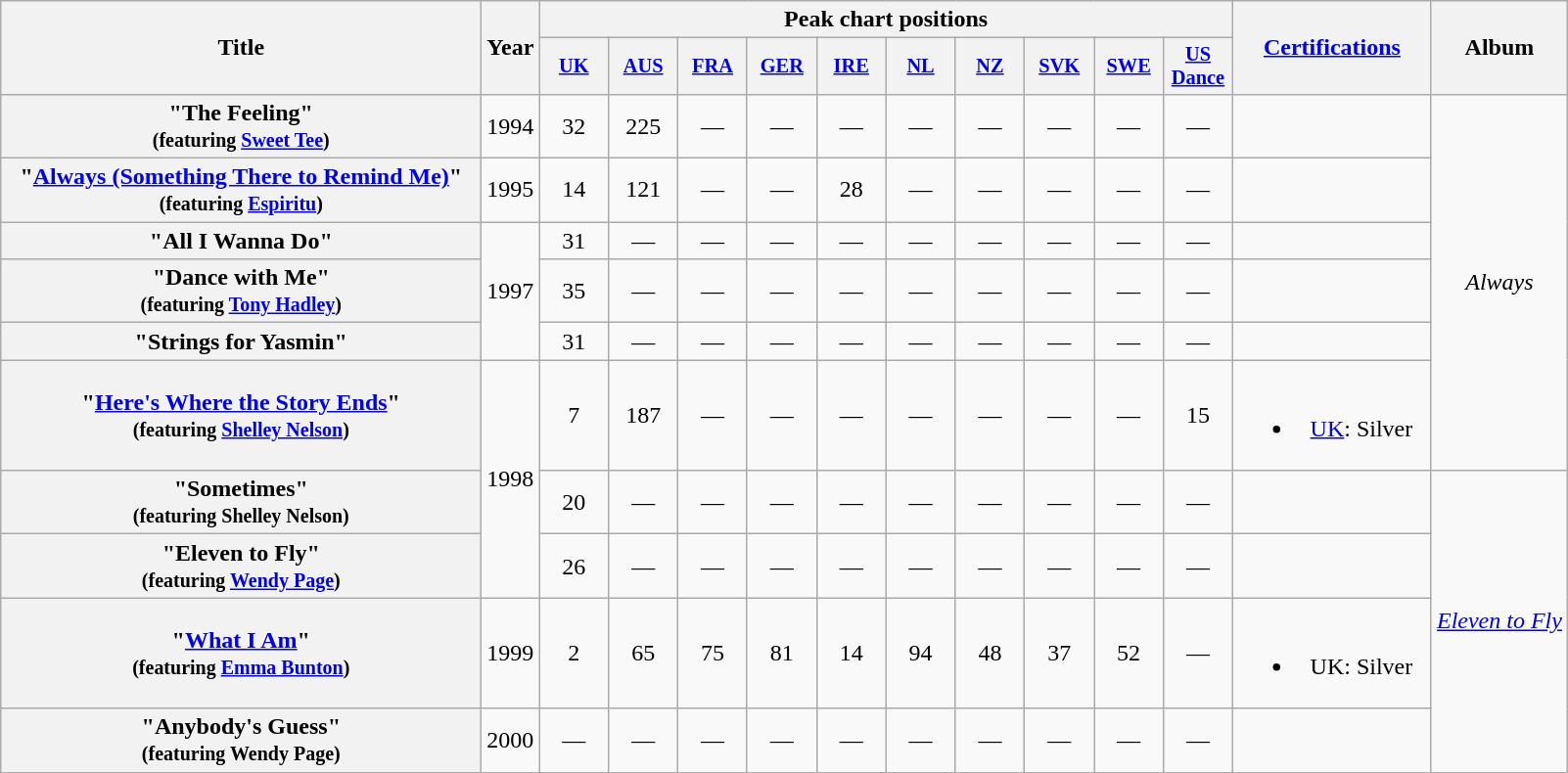<table class="wikitable plainrowheaders" style="text-align:center;">
<tr>
<th scope="col" rowspan="2" style="width:20em;">Title</th>
<th scope="col" rowspan="2">Year</th>
<th scope="col" colspan="10">Peak chart positions</th>
<th scope="col" rowspan="2" style="width:8em;"><a href='#'>Certifications</a></th>
<th scope="col" rowspan="2">Album</th>
</tr>
<tr>
<th scope="col" style="width:3em;font-size:85%;"><a href='#'>UK</a><br></th>
<th scope="col" style="width:3em;font-size:85%;"><a href='#'>AUS</a><br></th>
<th scope="col" style="width:3em;font-size:85%;"><a href='#'>FRA</a><br></th>
<th scope="col" style="width:3em;font-size:85%;"><a href='#'>GER</a><br></th>
<th scope="col" style="width:3em;font-size:85%;"><a href='#'>IRE</a><br></th>
<th scope="col" style="width:3em;font-size:85%;"><a href='#'>NL</a><br></th>
<th scope="col" style="width:3em;font-size:85%;"><a href='#'>NZ</a><br></th>
<th scope="col" style="width:3em;font-size:85%;"><a href='#'>SVK</a><br></th>
<th scope="col" style="width:3em;font-size:85%;"><a href='#'>SWE</a><br></th>
<th scope="col" style="width:3em;font-size:85%;"><a href='#'>US Dance</a></th>
</tr>
<tr>
<th scope="row">"The Feeling" <br><small>(featuring <a href='#'>Sweet Tee</a>) </small></th>
<td>1994</td>
<td>32</td>
<td>225</td>
<td>—</td>
<td>—</td>
<td>—</td>
<td>—</td>
<td>—</td>
<td>—</td>
<td>—</td>
<td>—</td>
<td></td>
<td style="text-align:center;" rowspan="6"><em>Always</em></td>
</tr>
<tr>
<th scope="row">"<a href='#'>Always (Something There to Remind Me)</a>" <br><small>(featuring <a href='#'>Espiritu</a>) </small></th>
<td>1995</td>
<td>14</td>
<td>121</td>
<td>—</td>
<td>—</td>
<td>28</td>
<td>—</td>
<td>—</td>
<td>—</td>
<td>—</td>
<td>—</td>
<td></td>
</tr>
<tr>
<th scope="row">"All I Wanna Do"</th>
<td rowspan="3">1997</td>
<td>31</td>
<td>—</td>
<td>—</td>
<td>—</td>
<td>—</td>
<td>—</td>
<td>—</td>
<td>—</td>
<td>—</td>
<td>—</td>
<td></td>
</tr>
<tr>
<th scope="row">"Dance with Me" <br><small>(featuring <a href='#'>Tony Hadley</a>)</small></th>
<td>35</td>
<td>—</td>
<td>—</td>
<td>—</td>
<td>—</td>
<td>—</td>
<td>—</td>
<td>—</td>
<td>—</td>
<td>—</td>
<td></td>
</tr>
<tr>
<th scope="row">"Strings for Yasmin"</th>
<td>31</td>
<td>—</td>
<td>—</td>
<td>—</td>
<td>—</td>
<td>—</td>
<td>—</td>
<td>—</td>
<td>—</td>
<td>—</td>
<td></td>
</tr>
<tr>
<th scope="row">"<a href='#'>Here's Where the Story Ends</a>" <br><small>(featuring <a href='#'>Shelley Nelson</a>)</small></th>
<td rowspan="3">1998</td>
<td>7</td>
<td>187</td>
<td>—</td>
<td>—</td>
<td>—</td>
<td>—</td>
<td>—</td>
<td>—</td>
<td>—</td>
<td>15</td>
<td><br><ul><li><a href='#'>UK</a>: Silver</li></ul></td>
</tr>
<tr>
<th scope="row">"Sometimes" <br><small>(featuring Shelley Nelson)</small></th>
<td>20</td>
<td>—</td>
<td>—</td>
<td>—</td>
<td>—</td>
<td>—</td>
<td>—</td>
<td>—</td>
<td>—</td>
<td>—</td>
<td></td>
<td style="text-align:center;" rowspan="4"><em><a href='#'>Eleven to Fly</a></em></td>
</tr>
<tr>
<th scope="row">"Eleven to Fly" <br><small>(featuring <a href='#'>Wendy Page</a>)</small></th>
<td>26</td>
<td>—</td>
<td>—</td>
<td>—</td>
<td>—</td>
<td>—</td>
<td>—</td>
<td>—</td>
<td>—</td>
<td>—</td>
<td></td>
</tr>
<tr>
<th scope="row">"<a href='#'>What I Am</a>" <br><small>(featuring <a href='#'>Emma Bunton</a>)</small></th>
<td>1999</td>
<td>2</td>
<td>65</td>
<td>75</td>
<td>81</td>
<td>14</td>
<td>94</td>
<td>48</td>
<td>37</td>
<td>52</td>
<td>—</td>
<td><br><ul><li>UK: Silver</li></ul></td>
</tr>
<tr>
<th scope="row">"Anybody's Guess" <br><small>(featuring Wendy Page)</small></th>
<td>2000</td>
<td>—</td>
<td>—</td>
<td>—</td>
<td>—</td>
<td>—</td>
<td>—</td>
<td>—</td>
<td>—</td>
<td>—</td>
<td>—</td>
<td></td>
</tr>
</table>
